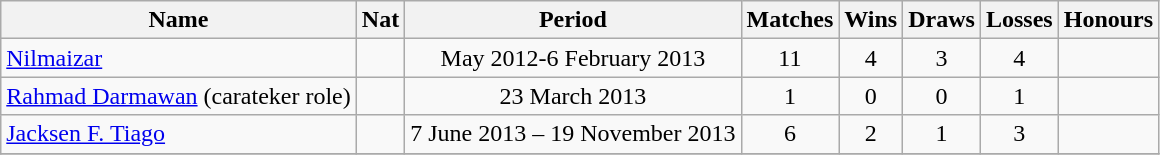<table class="wikitable">
<tr>
<th>Name</th>
<th>Nat</th>
<th>Period</th>
<th>Matches</th>
<th>Wins</th>
<th>Draws</th>
<th>Losses</th>
<th>Honours</th>
</tr>
<tr>
<td><a href='#'>Nilmaizar</a></td>
<td align="center"></td>
<td align="center">May 2012-6 February 2013</td>
<td align="center">11</td>
<td align="center">4</td>
<td align="center">3</td>
<td align="center">4</td>
<td></td>
</tr>
<tr>
<td><a href='#'>Rahmad Darmawan</a> (carateker role)</td>
<td align="center"></td>
<td align="center">23 March 2013</td>
<td align="center">1</td>
<td align="center">0</td>
<td align="center">0</td>
<td align="center">1</td>
<td></td>
</tr>
<tr>
<td><a href='#'>Jacksen F. Tiago</a></td>
<td align="center"></td>
<td align="center">7 June 2013 – 19 November 2013</td>
<td align="center">6</td>
<td align="center">2</td>
<td align="center">1</td>
<td align="center">3</td>
<td></td>
</tr>
<tr>
</tr>
</table>
